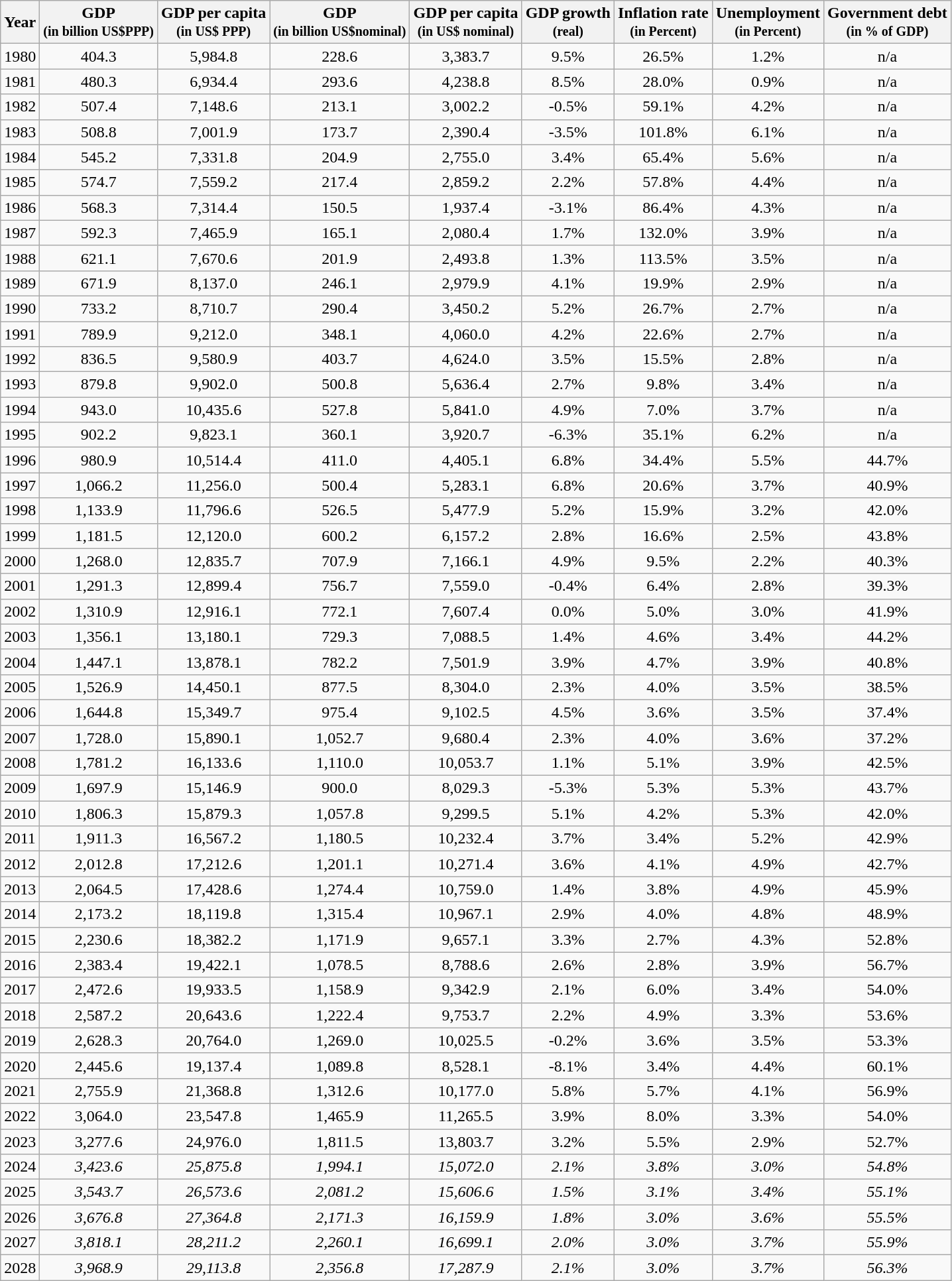<table class="wikitable" style="text-align:center;">
<tr>
<th>Year</th>
<th>GDP<br><small>(in billion US$PPP)</small></th>
<th>GDP per capita<br><small>(in US$ PPP)</small></th>
<th>GDP<br><small>(in billion US$nominal)</small></th>
<th>GDP per capita<br><small>(in US$ nominal)</small></th>
<th>GDP growth<br><small>(real)</small></th>
<th>Inflation rate<br><small>(in Percent)</small></th>
<th>Unemployment<br><small>(in Percent)</small></th>
<th>Government debt<br><small>(in % of GDP)</small></th>
</tr>
<tr>
<td>1980</td>
<td>404.3</td>
<td>5,984.8</td>
<td>228.6</td>
<td>3,383.7</td>
<td>9.5%</td>
<td>26.5%</td>
<td>1.2%</td>
<td>n/a</td>
</tr>
<tr>
<td>1981</td>
<td>480.3</td>
<td>6,934.4</td>
<td>293.6</td>
<td>4,238.8</td>
<td>8.5%</td>
<td>28.0%</td>
<td>0.9%</td>
<td>n/a</td>
</tr>
<tr>
<td>1982</td>
<td>507.4</td>
<td>7,148.6</td>
<td>213.1</td>
<td>3,002.2</td>
<td>-0.5%</td>
<td>59.1%</td>
<td>4.2%</td>
<td>n/a</td>
</tr>
<tr>
<td>1983</td>
<td>508.8</td>
<td>7,001.9</td>
<td>173.7</td>
<td>2,390.4</td>
<td>-3.5%</td>
<td>101.8%</td>
<td>6.1%</td>
<td>n/a</td>
</tr>
<tr>
<td>1984</td>
<td>545.2</td>
<td>7,331.8</td>
<td>204.9</td>
<td>2,755.0</td>
<td>3.4%</td>
<td>65.4%</td>
<td>5.6%</td>
<td>n/a</td>
</tr>
<tr>
<td>1985</td>
<td>574.7</td>
<td>7,559.2</td>
<td>217.4</td>
<td>2,859.2</td>
<td>2.2%</td>
<td>57.8%</td>
<td>4.4%</td>
<td>n/a</td>
</tr>
<tr>
<td>1986</td>
<td>568.3</td>
<td>7,314.4</td>
<td>150.5</td>
<td>1,937.4</td>
<td>-3.1%</td>
<td>86.4%</td>
<td>4.3%</td>
<td>n/a</td>
</tr>
<tr>
<td>1987</td>
<td>592.3</td>
<td>7,465.9</td>
<td>165.1</td>
<td>2,080.4</td>
<td>1.7%</td>
<td>132.0%</td>
<td>3.9%</td>
<td>n/a</td>
</tr>
<tr>
<td>1988</td>
<td>621.1</td>
<td>7,670.6</td>
<td>201.9</td>
<td>2,493.8</td>
<td>1.3%</td>
<td>113.5%</td>
<td>3.5%</td>
<td>n/a</td>
</tr>
<tr>
<td>1989</td>
<td>671.9</td>
<td>8,137.0</td>
<td>246.1</td>
<td>2,979.9</td>
<td>4.1%</td>
<td>19.9%</td>
<td>2.9%</td>
<td>n/a</td>
</tr>
<tr>
<td>1990</td>
<td>733.2</td>
<td>8,710.7</td>
<td>290.4</td>
<td>3,450.2</td>
<td>5.2%</td>
<td>26.7%</td>
<td>2.7%</td>
<td>n/a</td>
</tr>
<tr>
<td>1991</td>
<td>789.9</td>
<td>9,212.0</td>
<td>348.1</td>
<td>4,060.0</td>
<td>4.2%</td>
<td>22.6%</td>
<td>2.7%</td>
<td>n/a</td>
</tr>
<tr>
<td>1992</td>
<td>836.5</td>
<td>9,580.9</td>
<td>403.7</td>
<td>4,624.0</td>
<td>3.5%</td>
<td>15.5%</td>
<td>2.8%</td>
<td>n/a</td>
</tr>
<tr>
<td>1993</td>
<td>879.8</td>
<td>9,902.0</td>
<td>500.8</td>
<td>5,636.4</td>
<td>2.7%</td>
<td>9.8%</td>
<td>3.4%</td>
<td>n/a</td>
</tr>
<tr>
<td>1994</td>
<td>943.0</td>
<td>10,435.6</td>
<td>527.8</td>
<td>5,841.0</td>
<td>4.9%</td>
<td>7.0%</td>
<td>3.7%</td>
<td>n/a</td>
</tr>
<tr>
<td>1995</td>
<td>902.2</td>
<td>9,823.1</td>
<td>360.1</td>
<td>3,920.7</td>
<td>-6.3%</td>
<td>35.1%</td>
<td>6.2%</td>
<td>n/a</td>
</tr>
<tr>
<td>1996</td>
<td>980.9</td>
<td>10,514.4</td>
<td>411.0</td>
<td>4,405.1</td>
<td>6.8%</td>
<td>34.4%</td>
<td>5.5%</td>
<td>44.7%</td>
</tr>
<tr>
<td>1997</td>
<td>1,066.2</td>
<td>11,256.0</td>
<td>500.4</td>
<td>5,283.1</td>
<td>6.8%</td>
<td>20.6%</td>
<td>3.7%</td>
<td>40.9%</td>
</tr>
<tr>
<td>1998</td>
<td>1,133.9</td>
<td>11,796.6</td>
<td>526.5</td>
<td>5,477.9</td>
<td>5.2%</td>
<td>15.9%</td>
<td>3.2%</td>
<td>42.0%</td>
</tr>
<tr>
<td>1999</td>
<td>1,181.5</td>
<td>12,120.0</td>
<td>600.2</td>
<td>6,157.2</td>
<td>2.8%</td>
<td>16.6%</td>
<td>2.5%</td>
<td>43.8%</td>
</tr>
<tr>
<td>2000</td>
<td>1,268.0</td>
<td>12,835.7</td>
<td>707.9</td>
<td>7,166.1</td>
<td>4.9%</td>
<td>9.5%</td>
<td>2.2%</td>
<td>40.3%</td>
</tr>
<tr>
<td>2001</td>
<td>1,291.3</td>
<td>12,899.4</td>
<td>756.7</td>
<td>7,559.0</td>
<td>-0.4%</td>
<td>6.4%</td>
<td>2.8%</td>
<td>39.3%</td>
</tr>
<tr>
<td>2002</td>
<td>1,310.9</td>
<td>12,916.1</td>
<td>772.1</td>
<td>7,607.4</td>
<td>0.0%</td>
<td>5.0%</td>
<td>3.0%</td>
<td>41.9%</td>
</tr>
<tr>
<td>2003</td>
<td>1,356.1</td>
<td>13,180.1</td>
<td>729.3</td>
<td>7,088.5</td>
<td>1.4%</td>
<td>4.6%</td>
<td>3.4%</td>
<td>44.2%</td>
</tr>
<tr>
<td>2004</td>
<td>1,447.1</td>
<td>13,878.1</td>
<td>782.2</td>
<td>7,501.9</td>
<td>3.9%</td>
<td>4.7%</td>
<td>3.9%</td>
<td>40.8%</td>
</tr>
<tr>
<td>2005</td>
<td>1,526.9</td>
<td>14,450.1</td>
<td>877.5</td>
<td>8,304.0</td>
<td>2.3%</td>
<td>4.0%</td>
<td>3.5%</td>
<td>38.5%</td>
</tr>
<tr>
<td>2006</td>
<td>1,644.8</td>
<td>15,349.7</td>
<td>975.4</td>
<td>9,102.5</td>
<td>4.5%</td>
<td>3.6%</td>
<td>3.5%</td>
<td>37.4%</td>
</tr>
<tr>
<td>2007</td>
<td>1,728.0</td>
<td>15,890.1</td>
<td>1,052.7</td>
<td>9,680.4</td>
<td>2.3%</td>
<td>4.0%</td>
<td>3.6%</td>
<td>37.2%</td>
</tr>
<tr>
<td>2008</td>
<td>1,781.2</td>
<td>16,133.6</td>
<td>1,110.0</td>
<td>10,053.7</td>
<td>1.1%</td>
<td>5.1%</td>
<td>3.9%</td>
<td>42.5%</td>
</tr>
<tr>
<td>2009</td>
<td>1,697.9</td>
<td>15,146.9</td>
<td>900.0</td>
<td>8,029.3</td>
<td>-5.3%</td>
<td>5.3%</td>
<td>5.3%</td>
<td>43.7%</td>
</tr>
<tr>
<td>2010</td>
<td>1,806.3</td>
<td>15,879.3</td>
<td>1,057.8</td>
<td>9,299.5</td>
<td>5.1%</td>
<td>4.2%</td>
<td>5.3%</td>
<td>42.0%</td>
</tr>
<tr>
<td>2011</td>
<td>1,911.3</td>
<td>16,567.2</td>
<td>1,180.5</td>
<td>10,232.4</td>
<td>3.7%</td>
<td>3.4%</td>
<td>5.2%</td>
<td>42.9%</td>
</tr>
<tr>
<td>2012</td>
<td>2,012.8</td>
<td>17,212.6</td>
<td>1,201.1</td>
<td>10,271.4</td>
<td>3.6%</td>
<td>4.1%</td>
<td>4.9%</td>
<td>42.7%</td>
</tr>
<tr>
<td>2013</td>
<td>2,064.5</td>
<td>17,428.6</td>
<td>1,274.4</td>
<td>10,759.0</td>
<td>1.4%</td>
<td>3.8%</td>
<td>4.9%</td>
<td>45.9%</td>
</tr>
<tr>
<td>2014</td>
<td>2,173.2</td>
<td>18,119.8</td>
<td>1,315.4</td>
<td>10,967.1</td>
<td>2.9%</td>
<td>4.0%</td>
<td>4.8%</td>
<td>48.9%</td>
</tr>
<tr>
<td>2015</td>
<td>2,230.6</td>
<td>18,382.2</td>
<td>1,171.9</td>
<td>9,657.1</td>
<td>3.3%</td>
<td>2.7%</td>
<td>4.3%</td>
<td>52.8%</td>
</tr>
<tr>
<td>2016</td>
<td>2,383.4</td>
<td>19,422.1</td>
<td>1,078.5</td>
<td>8,788.6</td>
<td>2.6%</td>
<td>2.8%</td>
<td>3.9%</td>
<td>56.7%</td>
</tr>
<tr>
<td>2017</td>
<td>2,472.6</td>
<td>19,933.5</td>
<td>1,158.9</td>
<td>9,342.9</td>
<td>2.1%</td>
<td>6.0%</td>
<td>3.4%</td>
<td>54.0%</td>
</tr>
<tr>
<td>2018</td>
<td>2,587.2</td>
<td>20,643.6</td>
<td>1,222.4</td>
<td>9,753.7</td>
<td>2.2%</td>
<td>4.9%</td>
<td>3.3%</td>
<td>53.6%</td>
</tr>
<tr>
<td>2019</td>
<td>2,628.3</td>
<td>20,764.0</td>
<td>1,269.0</td>
<td>10,025.5</td>
<td>-0.2%</td>
<td>3.6%</td>
<td>3.5%</td>
<td>53.3%</td>
</tr>
<tr>
<td>2020</td>
<td>2,445.6</td>
<td>19,137.4</td>
<td>1,089.8</td>
<td>8,528.1</td>
<td>-8.1%</td>
<td>3.4%</td>
<td>4.4%</td>
<td>60.1%</td>
</tr>
<tr>
<td>2021</td>
<td>2,755.9</td>
<td>21,368.8</td>
<td>1,312.6</td>
<td>10,177.0</td>
<td>5.8%</td>
<td>5.7%</td>
<td>4.1%</td>
<td>56.9%</td>
</tr>
<tr>
<td>2022</td>
<td>3,064.0</td>
<td>23,547.8</td>
<td>1,465.9</td>
<td>11,265.5</td>
<td>3.9%</td>
<td>8.0%</td>
<td>3.3%</td>
<td>54.0%</td>
</tr>
<tr>
<td>2023</td>
<td>3,277.6</td>
<td>24,976.0</td>
<td>1,811.5</td>
<td>13,803.7</td>
<td>3.2%</td>
<td>5.5%</td>
<td>2.9%</td>
<td>52.7%</td>
</tr>
<tr>
<td>2024</td>
<td><em>3,423.6</em></td>
<td><em>25,875.8</em></td>
<td><em>1,994.1</em></td>
<td><em>15,072.0</em></td>
<td><em>2.1%</em></td>
<td><em>3.8%</em></td>
<td><em>3.0%</em></td>
<td><em>54.8%</em></td>
</tr>
<tr>
<td>2025</td>
<td><em>3,543.7</em></td>
<td><em>26,573.6</em></td>
<td><em>2,081.2</em></td>
<td><em>15,606.6</em></td>
<td><em>1.5%</em></td>
<td><em>3.1%</em></td>
<td><em>3.4%</em></td>
<td><em>55.1%</em></td>
</tr>
<tr>
<td>2026</td>
<td><em>3,676.8</em></td>
<td><em>27,364.8</em></td>
<td><em>2,171.3</em></td>
<td><em>16,159.9</em></td>
<td><em>1.8%</em></td>
<td><em>3.0%</em></td>
<td><em>3.6%</em></td>
<td><em>55.5%</em></td>
</tr>
<tr>
<td>2027</td>
<td><em>3,818.1</em></td>
<td><em>28,211.2</em></td>
<td><em>2,260.1</em></td>
<td><em>16,699.1</em></td>
<td><em>2.0%</em></td>
<td><em>3.0%</em></td>
<td><em>3.7%</em></td>
<td><em>55.9%</em></td>
</tr>
<tr>
<td>2028</td>
<td><em>3,968.9</em></td>
<td><em>29,113.8</em></td>
<td><em>2,356.8</em></td>
<td><em>17,287.9</em></td>
<td><em>2.1%</em></td>
<td><em>3.0%</em></td>
<td><em>3.7%</em></td>
<td><em>56.3%</em></td>
</tr>
</table>
